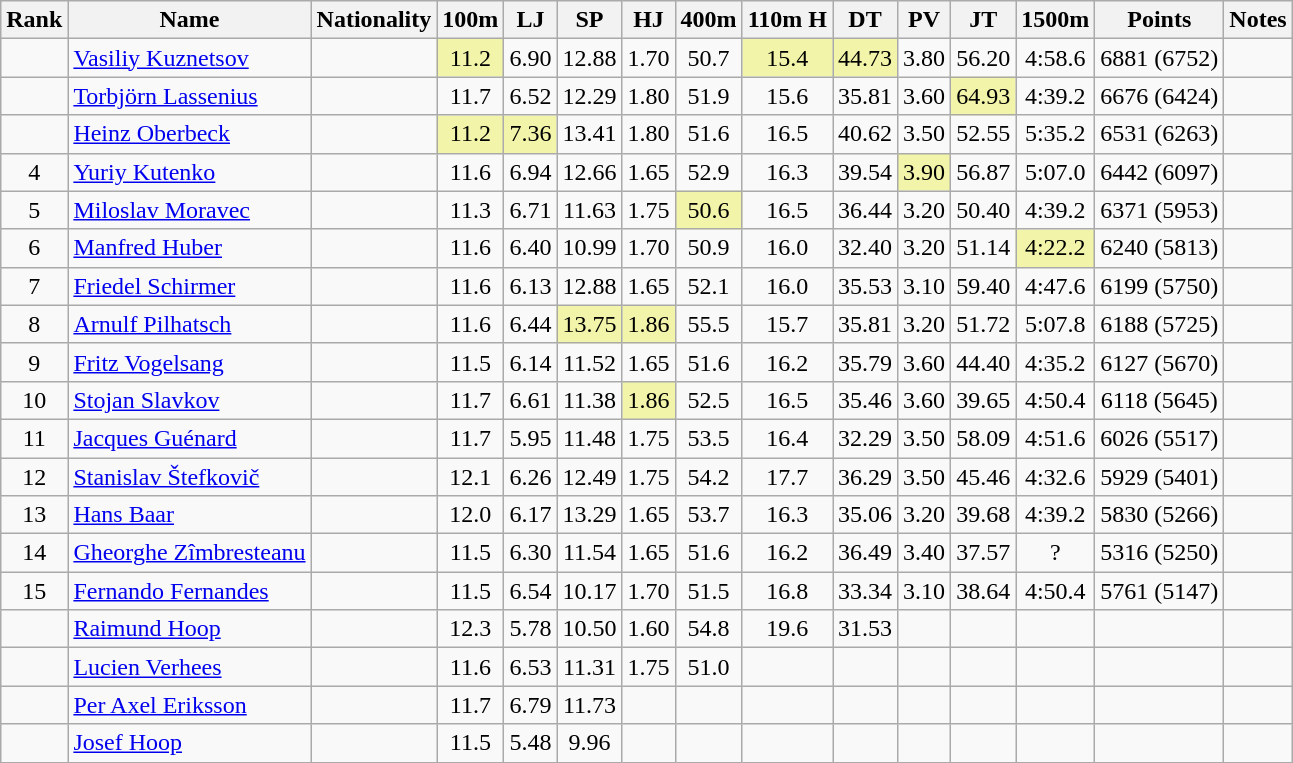<table class="wikitable sortable" style="text-align:center">
<tr>
<th>Rank</th>
<th>Name</th>
<th>Nationality</th>
<th>100m</th>
<th>LJ</th>
<th>SP</th>
<th>HJ</th>
<th>400m</th>
<th>110m H</th>
<th>DT</th>
<th>PV</th>
<th>JT</th>
<th>1500m</th>
<th>Points</th>
<th>Notes</th>
</tr>
<tr>
<td></td>
<td align=left><a href='#'>Vasiliy Kuznetsov</a></td>
<td align=left></td>
<td bgcolor=#F2F5A9>11.2</td>
<td>6.90</td>
<td>12.88</td>
<td>1.70</td>
<td>50.7</td>
<td bgcolor=#F2F5A9>15.4</td>
<td bgcolor=#F2F5A9>44.73</td>
<td>3.80</td>
<td>56.20</td>
<td>4:58.6</td>
<td>6881 (6752)</td>
<td></td>
</tr>
<tr>
<td></td>
<td align=left><a href='#'>Torbjörn Lassenius</a></td>
<td align=left></td>
<td>11.7</td>
<td>6.52</td>
<td>12.29</td>
<td>1.80</td>
<td>51.9</td>
<td>15.6</td>
<td>35.81</td>
<td>3.60</td>
<td bgcolor=#F2F5A9>64.93</td>
<td>4:39.2</td>
<td>6676 (6424)</td>
<td></td>
</tr>
<tr>
<td></td>
<td align=left><a href='#'>Heinz Oberbeck</a></td>
<td align=left></td>
<td bgcolor=#F2F5A9>11.2</td>
<td bgcolor=#F2F5A9>7.36</td>
<td>13.41</td>
<td>1.80</td>
<td>51.6</td>
<td>16.5</td>
<td>40.62</td>
<td>3.50</td>
<td>52.55</td>
<td>5:35.2</td>
<td>6531 (6263)</td>
<td></td>
</tr>
<tr>
<td>4</td>
<td align=left><a href='#'>Yuriy Kutenko</a></td>
<td align=left></td>
<td>11.6</td>
<td>6.94</td>
<td>12.66</td>
<td>1.65</td>
<td>52.9</td>
<td>16.3</td>
<td>39.54</td>
<td bgcolor=#F2F5A9>3.90</td>
<td>56.87</td>
<td>5:07.0</td>
<td>6442 (6097)</td>
<td></td>
</tr>
<tr>
<td>5</td>
<td align=left><a href='#'>Miloslav Moravec</a></td>
<td align=left></td>
<td>11.3</td>
<td>6.71</td>
<td>11.63</td>
<td>1.75</td>
<td bgcolor=#F2F5A9>50.6</td>
<td>16.5</td>
<td>36.44</td>
<td>3.20</td>
<td>50.40</td>
<td>4:39.2</td>
<td>6371 (5953)</td>
<td></td>
</tr>
<tr>
<td>6</td>
<td align=left><a href='#'>Manfred Huber</a></td>
<td align=left></td>
<td>11.6</td>
<td>6.40</td>
<td>10.99</td>
<td>1.70</td>
<td>50.9</td>
<td>16.0</td>
<td>32.40</td>
<td>3.20</td>
<td>51.14</td>
<td bgcolor=#F2F5A9>4:22.2</td>
<td>6240 (5813)</td>
<td></td>
</tr>
<tr>
<td>7</td>
<td align=left><a href='#'>Friedel Schirmer</a></td>
<td align=left></td>
<td>11.6</td>
<td>6.13</td>
<td>12.88</td>
<td>1.65</td>
<td>52.1</td>
<td>16.0</td>
<td>35.53</td>
<td>3.10</td>
<td>59.40</td>
<td>4:47.6</td>
<td>6199 (5750)</td>
<td></td>
</tr>
<tr>
<td>8</td>
<td align=left><a href='#'>Arnulf Pilhatsch</a></td>
<td align=left></td>
<td>11.6</td>
<td>6.44</td>
<td bgcolor=#F2F5A9>13.75</td>
<td bgcolor=#F2F5A9>1.86</td>
<td>55.5</td>
<td>15.7</td>
<td>35.81</td>
<td>3.20</td>
<td>51.72</td>
<td>5:07.8</td>
<td>6188 (5725)</td>
<td></td>
</tr>
<tr>
<td>9</td>
<td align=left><a href='#'>Fritz Vogelsang</a></td>
<td align=left></td>
<td>11.5</td>
<td>6.14</td>
<td>11.52</td>
<td>1.65</td>
<td>51.6</td>
<td>16.2</td>
<td>35.79</td>
<td>3.60</td>
<td>44.40</td>
<td>4:35.2</td>
<td>6127 (5670)</td>
<td></td>
</tr>
<tr>
<td>10</td>
<td align=left><a href='#'>Stojan Slavkov</a></td>
<td align=left></td>
<td>11.7</td>
<td>6.61</td>
<td>11.38</td>
<td bgcolor=#F2F5A9>1.86</td>
<td>52.5</td>
<td>16.5</td>
<td>35.46</td>
<td>3.60</td>
<td>39.65</td>
<td>4:50.4</td>
<td>6118 (5645)</td>
<td></td>
</tr>
<tr>
<td>11</td>
<td align=left><a href='#'>Jacques Guénard</a></td>
<td align=left></td>
<td>11.7</td>
<td>5.95</td>
<td>11.48</td>
<td>1.75</td>
<td>53.5</td>
<td>16.4</td>
<td>32.29</td>
<td>3.50</td>
<td>58.09</td>
<td>4:51.6</td>
<td>6026 (5517)</td>
<td></td>
</tr>
<tr>
<td>12</td>
<td align=left><a href='#'>Stanislav Štefkovič</a></td>
<td align=left></td>
<td>12.1</td>
<td>6.26</td>
<td>12.49</td>
<td>1.75</td>
<td>54.2</td>
<td>17.7</td>
<td>36.29</td>
<td>3.50</td>
<td>45.46</td>
<td>4:32.6</td>
<td>5929 (5401)</td>
<td></td>
</tr>
<tr>
<td>13</td>
<td align=left><a href='#'>Hans Baar</a></td>
<td align=left></td>
<td>12.0</td>
<td>6.17</td>
<td>13.29</td>
<td>1.65</td>
<td>53.7</td>
<td>16.3</td>
<td>35.06</td>
<td>3.20</td>
<td>39.68</td>
<td>4:39.2</td>
<td>5830 (5266)</td>
<td></td>
</tr>
<tr>
<td>14</td>
<td align=left><a href='#'>Gheorghe Zîmbresteanu</a></td>
<td align=left></td>
<td>11.5</td>
<td>6.30</td>
<td>11.54</td>
<td>1.65</td>
<td>51.6</td>
<td>16.2</td>
<td>36.49</td>
<td>3.40</td>
<td>37.57</td>
<td>?</td>
<td>5316 (5250)</td>
<td></td>
</tr>
<tr>
<td>15</td>
<td align=left><a href='#'>Fernando Fernandes</a></td>
<td align=left></td>
<td>11.5</td>
<td>6.54</td>
<td>10.17</td>
<td>1.70</td>
<td>51.5</td>
<td>16.8</td>
<td>33.34</td>
<td>3.10</td>
<td>38.64</td>
<td>4:50.4</td>
<td>5761 (5147)</td>
<td></td>
</tr>
<tr>
<td></td>
<td align=left><a href='#'>Raimund Hoop</a></td>
<td align=left></td>
<td>12.3</td>
<td>5.78</td>
<td>10.50</td>
<td>1.60</td>
<td>54.8</td>
<td>19.6</td>
<td>31.53</td>
<td></td>
<td></td>
<td></td>
<td></td>
<td></td>
</tr>
<tr>
<td></td>
<td align=left><a href='#'>Lucien Verhees</a></td>
<td align=left></td>
<td>11.6</td>
<td>6.53</td>
<td>11.31</td>
<td>1.75</td>
<td>51.0</td>
<td></td>
<td></td>
<td></td>
<td></td>
<td></td>
<td></td>
<td></td>
</tr>
<tr>
<td></td>
<td align=left><a href='#'>Per Axel Eriksson</a></td>
<td align=left></td>
<td>11.7</td>
<td>6.79</td>
<td>11.73</td>
<td></td>
<td></td>
<td></td>
<td></td>
<td></td>
<td></td>
<td></td>
<td></td>
<td></td>
</tr>
<tr>
<td></td>
<td align=left><a href='#'>Josef Hoop</a></td>
<td align=left></td>
<td>11.5</td>
<td>5.48</td>
<td>9.96</td>
<td></td>
<td></td>
<td></td>
<td></td>
<td></td>
<td></td>
<td></td>
<td></td>
<td></td>
</tr>
</table>
